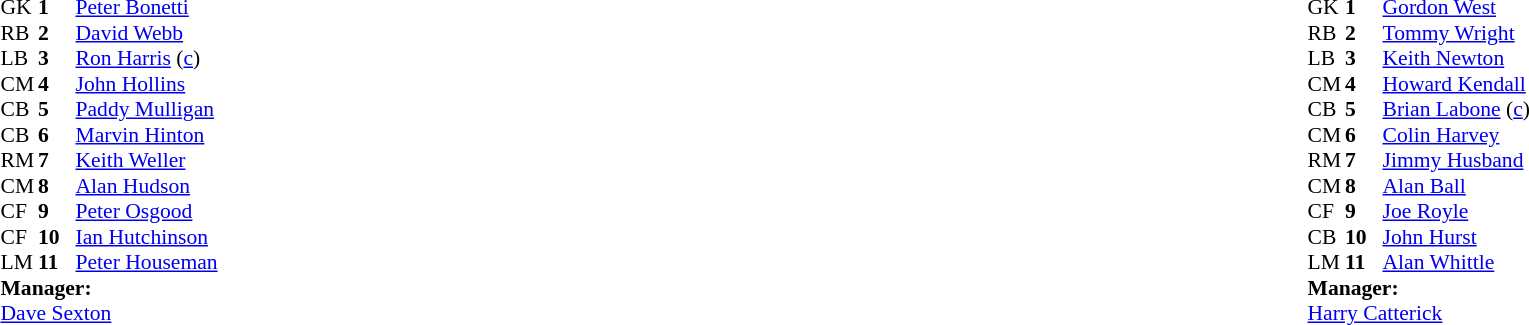<table width="100%">
<tr>
<td valign="top" width="50%"><br><table style="font-size: 90%" cellspacing="0" cellpadding="0">
<tr>
<td colspan="4"></td>
</tr>
<tr>
<th width="25"></th>
<th width="25"></th>
</tr>
<tr>
<td>GK</td>
<td><strong>1</strong></td>
<td> <a href='#'>Peter Bonetti</a></td>
</tr>
<tr>
<td>RB</td>
<td><strong>2</strong></td>
<td> <a href='#'>David Webb</a></td>
</tr>
<tr>
<td>LB</td>
<td><strong>3</strong></td>
<td> <a href='#'>Ron Harris</a> (<a href='#'>c</a>)</td>
</tr>
<tr>
<td>CM</td>
<td><strong>4</strong></td>
<td> <a href='#'>John Hollins</a></td>
</tr>
<tr>
<td>CB</td>
<td><strong>5</strong></td>
<td> <a href='#'>Paddy Mulligan</a></td>
</tr>
<tr>
<td>CB</td>
<td><strong>6</strong></td>
<td> <a href='#'>Marvin Hinton</a></td>
</tr>
<tr>
<td>RM</td>
<td><strong>7</strong></td>
<td> <a href='#'>Keith Weller</a></td>
</tr>
<tr>
<td>CM</td>
<td><strong>8</strong></td>
<td> <a href='#'>Alan Hudson</a></td>
</tr>
<tr>
<td>CF</td>
<td><strong>9</strong></td>
<td> <a href='#'>Peter Osgood</a></td>
</tr>
<tr>
<td>CF</td>
<td><strong>10</strong></td>
<td> <a href='#'>Ian Hutchinson</a></td>
<td></td>
<td></td>
</tr>
<tr>
<td>LM</td>
<td><strong>11</strong></td>
<td> <a href='#'>Peter Houseman</a></td>
</tr>
<tr>
<td colspan=4><strong>Manager:</strong></td>
</tr>
<tr>
<td colspan="4"> <a href='#'>Dave Sexton</a></td>
</tr>
</table>
</td>
<td valign="top"></td>
<td valign="top" width="50%"><br><table style="font-size: 90%" cellspacing="0" cellpadding="0" align=center>
<tr>
<td colspan="4"></td>
</tr>
<tr>
<th width="25"></th>
<th width="25"></th>
</tr>
<tr>
<td>GK</td>
<td><strong>1</strong></td>
<td> <a href='#'>Gordon West</a></td>
</tr>
<tr>
<td>RB</td>
<td><strong>2</strong></td>
<td> <a href='#'>Tommy Wright</a></td>
</tr>
<tr>
<td>LB</td>
<td><strong>3</strong></td>
<td> <a href='#'>Keith Newton</a></td>
</tr>
<tr>
<td>CM</td>
<td><strong>4</strong></td>
<td> <a href='#'>Howard Kendall</a></td>
</tr>
<tr>
<td>CB</td>
<td><strong>5</strong></td>
<td> <a href='#'>Brian Labone</a> (<a href='#'>c</a>)</td>
</tr>
<tr>
<td>CM</td>
<td><strong>6</strong></td>
<td> <a href='#'>Colin Harvey</a></td>
<td></td>
</tr>
<tr>
<td>RM</td>
<td><strong>7</strong></td>
<td> <a href='#'>Jimmy Husband</a></td>
</tr>
<tr>
<td>CM</td>
<td><strong>8</strong></td>
<td> <a href='#'>Alan Ball</a></td>
</tr>
<tr>
<td>CF</td>
<td><strong>9</strong></td>
<td> <a href='#'>Joe Royle</a></td>
</tr>
<tr>
<td>CB</td>
<td><strong>10</strong></td>
<td> <a href='#'>John Hurst</a></td>
</tr>
<tr>
<td>LM</td>
<td><strong>11</strong></td>
<td> <a href='#'>Alan Whittle</a></td>
<td></td>
</tr>
<tr>
<td colspan=4><strong>Manager:</strong></td>
</tr>
<tr>
<td colspan="4"> <a href='#'>Harry Catterick</a></td>
</tr>
</table>
</td>
</tr>
</table>
